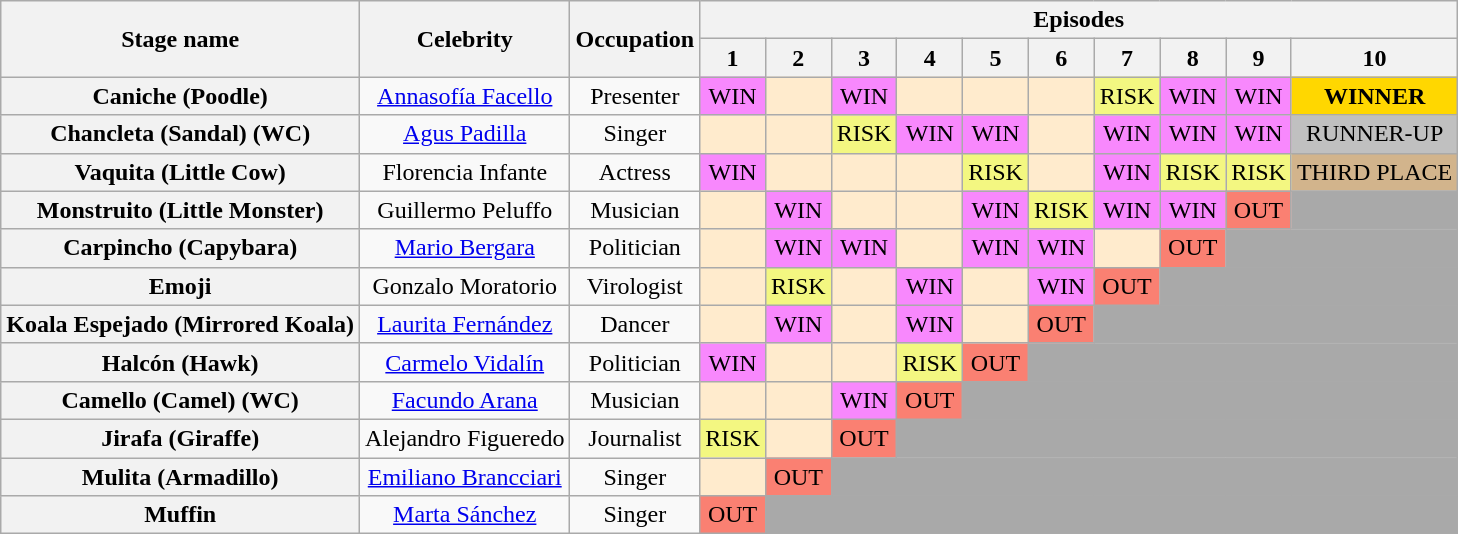<table class="wikitable" style="text-align:center; ">
<tr>
<th rowspan="2">Stage name</th>
<th rowspan="2">Celebrity</th>
<th rowspan="2">Occupation</th>
<th colspan="10">Episodes</th>
</tr>
<tr>
<th>1</th>
<th>2</th>
<th>3</th>
<th>4</th>
<th>5</th>
<th>6</th>
<th>7</th>
<th>8</th>
<th>9</th>
<th>10</th>
</tr>
<tr>
<th>Caniche (Poodle)</th>
<td><a href='#'>Annasofía Facello</a></td>
<td>Presenter</td>
<td bgcolor="#F888FD">WIN</td>
<td bgcolor="#FFEBCD"></td>
<td bgcolor="#F888FD">WIN</td>
<td bgcolor="#FFEBCD"></td>
<td bgcolor="#FFEBCD"></td>
<td bgcolor="#FFEBCD"></td>
<td bgcolor="#F3F781">RISK</td>
<td bgcolor="#F888FD">WIN</td>
<td bgcolor="#F888FD">WIN</td>
<td bgcolor=gold><strong>WINNER</strong></td>
</tr>
<tr>
<th>Chancleta (Sandal) (WC)</th>
<td><a href='#'>Agus Padilla</a></td>
<td>Singer</td>
<td bgcolor="#FFEBCD"></td>
<td bgcolor="#FFEBCD"></td>
<td bgcolor="#F3F781">RISK</td>
<td bgcolor="#F888FD">WIN</td>
<td bgcolor="#F888FD">WIN</td>
<td bgcolor="#FFEBCD"></td>
<td bgcolor="#F888FD">WIN</td>
<td bgcolor="#F888FD">WIN</td>
<td bgcolor="#F888FD">WIN</td>
<td bgcolor=silver>RUNNER-UP</td>
</tr>
<tr>
<th>Vaquita (Little Cow)</th>
<td>Florencia Infante</td>
<td>Actress</td>
<td bgcolor="#F888FD">WIN</td>
<td bgcolor="#FFEBCD"></td>
<td bgcolor="#FFEBCD"></td>
<td bgcolor="#FFEBCD"></td>
<td bgcolor="#F3F781">RISK</td>
<td bgcolor="#FFEBCD"></td>
<td bgcolor="#F888FD">WIN</td>
<td bgcolor="#F3F781">RISK</td>
<td bgcolor="#F3F781">RISK</td>
<td bgcolor="tan">THIRD PLACE</td>
</tr>
<tr>
<th>Monstruito (Little Monster)</th>
<td>Guillermo Peluffo</td>
<td>Musician</td>
<td bgcolor="#FFEBCD"></td>
<td bgcolor="#F888FD">WIN</td>
<td bgcolor="#FFEBCD"></td>
<td bgcolor="#FFEBCD"></td>
<td bgcolor="#F888FD">WIN</td>
<td bgcolor="#F3F781">RISK</td>
<td bgcolor="#F888FD">WIN</td>
<td bgcolor="#F888FD">WIN</td>
<td bgcolor=salmon>OUT</td>
<td bgcolor="darkgrey"></td>
</tr>
<tr>
<th>Carpincho (Capybara)</th>
<td><a href='#'>Mario Bergara</a></td>
<td>Politician</td>
<td bgcolor="#FFEBCD"></td>
<td bgcolor=#F888FD>WIN</td>
<td bgcolor="#F888FD">WIN</td>
<td bgcolor="#FFEBCD"></td>
<td bgcolor="#F888FD">WIN</td>
<td bgcolor="#F888FD">WIN</td>
<td bgcolor="#FFEBCD"></td>
<td bgcolor=salmon>OUT</td>
<td colspan="2" bgcolor="darkgrey"></td>
</tr>
<tr>
<th>Emoji</th>
<td>Gonzalo Moratorio</td>
<td>Virologist</td>
<td bgcolor="#FFEBCD"></td>
<td bgcolor="#F3F781">RISK</td>
<td bgcolor="#FFEBCD"></td>
<td bgcolor=#F888FD>WIN</td>
<td bgcolor="#FFEBCD"></td>
<td bgcolor="#F888FD">WIN</td>
<td bgcolor=salmon>OUT</td>
<td colspan="3" bgcolor="darkgrey"></td>
</tr>
<tr>
<th>Koala Espejado (Mirrored Koala)</th>
<td><a href='#'>Laurita Fernández</a></td>
<td>Dancer</td>
<td bgcolor="#FFEBCD"></td>
<td bgcolor="#F888FD">WIN</td>
<td bgcolor="#FFEBCD"></td>
<td bgcolor="#F888FD">WIN</td>
<td bgcolor="#FFEBCD"></td>
<td bgcolor=salmon>OUT</td>
<td colspan="4" bgcolor="darkgrey"></td>
</tr>
<tr>
<th>Halcón (Hawk)</th>
<td><a href='#'>Carmelo Vidalín</a></td>
<td>Politician</td>
<td bgcolor="#F888FD">WIN</td>
<td bgcolor="#FFEBCD"></td>
<td bgcolor="#FFEBCD"></td>
<td bgcolor="#F3F781">RISK</td>
<td bgcolor=salmon>OUT</td>
<td colspan="5" bgcolor="darkgrey"></td>
</tr>
<tr>
<th>Camello (Camel) (WC)</th>
<td><a href='#'>Facundo Arana</a></td>
<td>Musician</td>
<td bgcolor="#FFEBCD"></td>
<td bgcolor="#FFEBCD"></td>
<td bgcolor="#F888FD">WIN</td>
<td bgcolor="salmon">OUT</td>
<td colspan="6" bgcolor="darkgrey"></td>
</tr>
<tr>
<th>Jirafa (Giraffe)</th>
<td>Alejandro Figueredo</td>
<td>Journalist</td>
<td bgcolor="#F3F781">RISK</td>
<td bgcolor="#FFEBCD"></td>
<td bgcolor=salmon>OUT</td>
<td colspan="7" bgcolor="darkgrey"></td>
</tr>
<tr>
<th>Mulita (Armadillo)</th>
<td><a href='#'>Emiliano Brancciari</a></td>
<td>Singer</td>
<td bgcolor="#FFEBCD"></td>
<td bgcolor=salmon>OUT</td>
<td colspan="8" bgcolor="darkgrey"></td>
</tr>
<tr>
<th>Muffin</th>
<td><a href='#'>Marta Sánchez</a></td>
<td>Singer</td>
<td bgcolor=salmon>OUT</td>
<td colspan="9" bgcolor="darkgrey"></td>
</tr>
</table>
